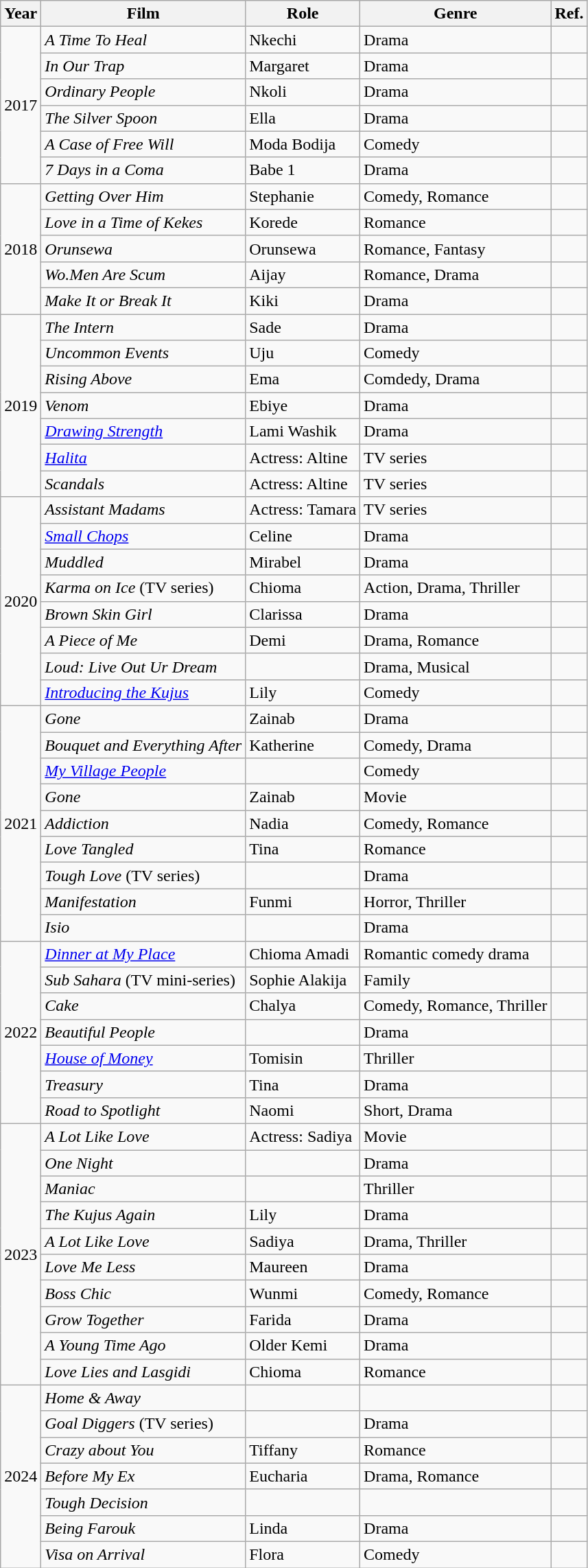<table class="wikitable">
<tr>
<th>Year</th>
<th>Film</th>
<th>Role</th>
<th>Genre</th>
<th>Ref.</th>
</tr>
<tr>
<td rowspan="6">2017</td>
<td><em>A Time To Heal</em></td>
<td>Nkechi</td>
<td>Drama</td>
<td></td>
</tr>
<tr>
<td><em>In Our Trap</em></td>
<td>Margaret</td>
<td>Drama</td>
<td></td>
</tr>
<tr>
<td><em>Ordinary People</em></td>
<td>Nkoli</td>
<td>Drama</td>
<td></td>
</tr>
<tr>
<td><em>The Silver Spoon</em></td>
<td>Ella</td>
<td>Drama</td>
<td></td>
</tr>
<tr>
<td><em>A Case of Free Will</em></td>
<td>Moda Bodija</td>
<td>Comedy</td>
<td></td>
</tr>
<tr>
<td><em>7 Days in a Coma</em></td>
<td>Babe 1</td>
<td>Drama</td>
<td></td>
</tr>
<tr>
<td rowspan="5">2018</td>
<td><em>Getting Over Him</em></td>
<td>Stephanie</td>
<td>Comedy, Romance</td>
<td></td>
</tr>
<tr>
<td><em>Love in a Time of Kekes</em></td>
<td>Korede</td>
<td>Romance</td>
<td></td>
</tr>
<tr>
<td><em>Orunsewa</em></td>
<td>Orunsewa</td>
<td>Romance, Fantasy</td>
<td></td>
</tr>
<tr>
<td><em>Wo.Men Are Scum</em></td>
<td>Aijay</td>
<td>Romance, Drama</td>
<td></td>
</tr>
<tr>
<td><em>Make It or Break It</em></td>
<td>Kiki</td>
<td>Drama</td>
<td></td>
</tr>
<tr>
<td rowspan="7">2019</td>
<td><em>The Intern</em></td>
<td>Sade</td>
<td>Drama</td>
<td></td>
</tr>
<tr>
<td><em>Uncommon Events</em></td>
<td>Uju</td>
<td>Comedy</td>
<td></td>
</tr>
<tr>
<td><em>Rising Above</em></td>
<td>Ema</td>
<td>Comdedy, Drama</td>
<td></td>
</tr>
<tr>
<td><em>Venom</em></td>
<td>Ebiye</td>
<td>Drama</td>
<td></td>
</tr>
<tr>
<td><em><a href='#'>Drawing Strength</a></em></td>
<td>Lami Washik</td>
<td>Drama</td>
<td></td>
</tr>
<tr>
<td><em><a href='#'>Halita</a></em></td>
<td>Actress: Altine</td>
<td>TV series</td>
<td></td>
</tr>
<tr>
<td><em>Scandals</em></td>
<td>Actress: Altine</td>
<td>TV series</td>
<td></td>
</tr>
<tr>
<td rowspan="8">2020</td>
<td><em>Assistant Madams</em></td>
<td>Actress: Tamara</td>
<td>TV series</td>
<td></td>
</tr>
<tr>
<td><em><a href='#'>Small Chops</a></em></td>
<td>Celine</td>
<td>Drama</td>
<td></td>
</tr>
<tr>
<td><em>Muddled</em></td>
<td>Mirabel</td>
<td>Drama</td>
<td></td>
</tr>
<tr>
<td><em>Karma on Ice</em> (TV series)</td>
<td>Chioma</td>
<td>Action, Drama, Thriller</td>
<td></td>
</tr>
<tr>
<td><em>Brown Skin Girl</em></td>
<td>Clarissa</td>
<td>Drama</td>
<td></td>
</tr>
<tr>
<td><em>A Piece of Me</em></td>
<td>Demi</td>
<td>Drama, Romance</td>
<td></td>
</tr>
<tr>
<td><em>Loud: Live Out Ur Dream</em></td>
<td></td>
<td>Drama, Musical</td>
<td></td>
</tr>
<tr>
<td><em><a href='#'>Introducing the Kujus</a></em></td>
<td>Lily</td>
<td>Comedy</td>
<td></td>
</tr>
<tr>
<td rowspan="9">2021</td>
<td><em>Gone</em></td>
<td>Zainab</td>
<td>Drama</td>
<td></td>
</tr>
<tr>
<td><em>Bouquet and Everything After</em></td>
<td>Katherine</td>
<td>Comedy, Drama</td>
<td></td>
</tr>
<tr>
<td><em><a href='#'>My Village People</a></em></td>
<td></td>
<td>Comedy</td>
<td></td>
</tr>
<tr>
<td><em>Gone</em></td>
<td>Zainab</td>
<td>Movie</td>
</tr>
<tr>
<td><em>Addiction</em></td>
<td>Nadia</td>
<td>Comedy, Romance</td>
<td></td>
</tr>
<tr>
<td><em>Love Tangled</em></td>
<td>Tina</td>
<td>Romance</td>
<td></td>
</tr>
<tr>
<td><em>Tough Love</em> (TV series)</td>
<td></td>
<td>Drama</td>
<td></td>
</tr>
<tr>
<td><em>Manifestation</em></td>
<td>Funmi</td>
<td>Horror, Thriller</td>
<td></td>
</tr>
<tr>
<td><em>Isio</em></td>
<td></td>
<td>Drama</td>
<td></td>
</tr>
<tr>
<td rowspan="7">2022</td>
<td><em><a href='#'>Dinner at My Place</a></em></td>
<td>Chioma Amadi</td>
<td>Romantic comedy drama</td>
<td></td>
</tr>
<tr>
<td><em>Sub Sahara</em> (TV mini-series)</td>
<td>Sophie Alakija</td>
<td>Family</td>
<td></td>
</tr>
<tr>
<td><em>Cake</em></td>
<td>Chalya</td>
<td>Comedy, Romance, Thriller</td>
<td></td>
</tr>
<tr>
<td><em>Beautiful People</em></td>
<td></td>
<td>Drama</td>
<td></td>
</tr>
<tr>
<td><em><a href='#'>House of Money</a></em></td>
<td>Tomisin</td>
<td>Thriller</td>
<td></td>
</tr>
<tr>
<td><em>Treasury</em></td>
<td>Tina</td>
<td>Drama</td>
<td></td>
</tr>
<tr>
<td><em>Road to Spotlight</em></td>
<td>Naomi</td>
<td>Short, Drama</td>
<td></td>
</tr>
<tr>
<td rowspan="10">2023</td>
<td><em>A Lot Like Love</em></td>
<td>Actress: Sadiya</td>
<td>Movie</td>
<td></td>
</tr>
<tr>
<td><em>One Night</em></td>
<td></td>
<td>Drama</td>
<td></td>
</tr>
<tr>
<td><em>Maniac</em></td>
<td></td>
<td>Thriller</td>
<td></td>
</tr>
<tr>
<td><em>The Kujus Again</em></td>
<td>Lily</td>
<td>Drama</td>
<td></td>
</tr>
<tr>
<td><em>A Lot Like Love</em></td>
<td>Sadiya</td>
<td>Drama, Thriller</td>
<td></td>
</tr>
<tr>
<td><em>Love Me Less</em></td>
<td>Maureen</td>
<td>Drama</td>
<td></td>
</tr>
<tr>
<td><em>Boss Chic</em></td>
<td>Wunmi</td>
<td>Comedy, Romance</td>
<td></td>
</tr>
<tr>
<td><em>Grow Together</em></td>
<td>Farida</td>
<td>Drama</td>
<td></td>
</tr>
<tr>
<td><em>A Young Time Ago</em></td>
<td>Older Kemi</td>
<td>Drama</td>
<td></td>
</tr>
<tr>
<td><em>Love Lies and Lasgidi</em></td>
<td>Chioma</td>
<td>Romance</td>
<td></td>
</tr>
<tr>
<td rowspan="7">2024</td>
<td><em>Home & Away</em></td>
<td></td>
<td></td>
<td></td>
</tr>
<tr>
<td><em>Goal Diggers</em> (TV series)</td>
<td></td>
<td>Drama</td>
<td></td>
</tr>
<tr>
<td><em>Crazy about You</em></td>
<td>Tiffany</td>
<td>Romance</td>
<td></td>
</tr>
<tr>
<td><em>Before My Ex</em></td>
<td>Eucharia</td>
<td>Drama, Romance</td>
<td></td>
</tr>
<tr>
<td><em>Tough Decision</em></td>
<td></td>
<td></td>
<td></td>
</tr>
<tr>
<td><em>Being Farouk</em></td>
<td>Linda</td>
<td>Drama</td>
<td></td>
</tr>
<tr>
<td><em>Visa on Arrival</em></td>
<td>Flora</td>
<td>Comedy</td>
<td></td>
</tr>
</table>
